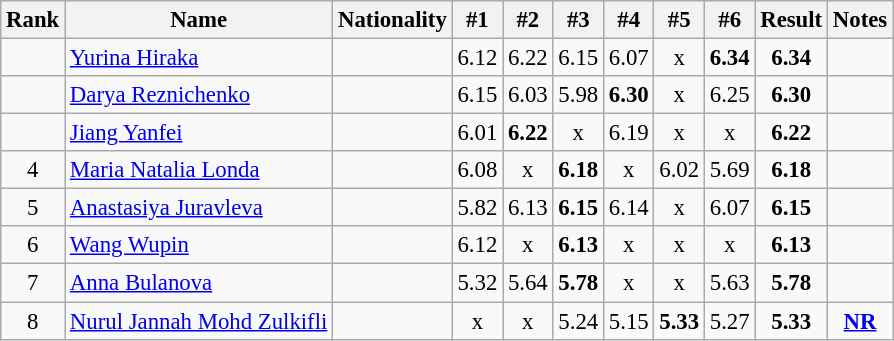<table class="wikitable sortable" style="text-align:center;font-size:95%">
<tr>
<th>Rank</th>
<th>Name</th>
<th>Nationality</th>
<th>#1</th>
<th>#2</th>
<th>#3</th>
<th>#4</th>
<th>#5</th>
<th>#6</th>
<th>Result</th>
<th>Notes</th>
</tr>
<tr>
<td></td>
<td align=left><a href='#'>Yurina Hiraka</a></td>
<td align=left></td>
<td>6.12</td>
<td>6.22</td>
<td>6.15</td>
<td>6.07</td>
<td>x</td>
<td><strong>6.34</strong></td>
<td><strong>6.34</strong></td>
<td></td>
</tr>
<tr>
<td></td>
<td align=left><a href='#'>Darya Reznichenko</a></td>
<td align=left></td>
<td>6.15</td>
<td>6.03</td>
<td>5.98</td>
<td><strong>6.30</strong></td>
<td>x</td>
<td>6.25</td>
<td><strong>6.30</strong></td>
<td></td>
</tr>
<tr>
<td></td>
<td align=left><a href='#'>Jiang Yanfei</a></td>
<td align=left></td>
<td>6.01</td>
<td><strong>6.22</strong></td>
<td>x</td>
<td>6.19</td>
<td>x</td>
<td>x</td>
<td><strong>6.22</strong></td>
<td></td>
</tr>
<tr>
<td>4</td>
<td align=left><a href='#'>Maria Natalia Londa</a></td>
<td align=left></td>
<td>6.08</td>
<td>x</td>
<td><strong>6.18</strong></td>
<td>x</td>
<td>6.02</td>
<td>5.69</td>
<td><strong>6.18</strong></td>
<td></td>
</tr>
<tr>
<td>5</td>
<td align=left><a href='#'>Anastasiya Juravleva</a></td>
<td align=left></td>
<td>5.82</td>
<td>6.13</td>
<td><strong>6.15</strong></td>
<td>6.14</td>
<td>x</td>
<td>6.07</td>
<td><strong>6.15</strong></td>
<td></td>
</tr>
<tr>
<td>6</td>
<td align=left><a href='#'>Wang Wupin</a></td>
<td align=left></td>
<td>6.12</td>
<td>x</td>
<td><strong>6.13</strong></td>
<td>x</td>
<td>x</td>
<td>x</td>
<td><strong>6.13</strong></td>
<td></td>
</tr>
<tr>
<td>7</td>
<td align=left><a href='#'>Anna Bulanova</a></td>
<td align=left></td>
<td>5.32</td>
<td>5.64</td>
<td><strong>5.78</strong></td>
<td>x</td>
<td>x</td>
<td>5.63</td>
<td><strong>5.78</strong></td>
<td></td>
</tr>
<tr>
<td>8</td>
<td align=left><a href='#'>Nurul Jannah Mohd Zulkifli</a></td>
<td align=left></td>
<td>x</td>
<td>x</td>
<td>5.24</td>
<td>5.15</td>
<td><strong>5.33</strong></td>
<td>5.27</td>
<td><strong>5.33</strong></td>
<td><strong><a href='#'>NR</a></strong></td>
</tr>
</table>
